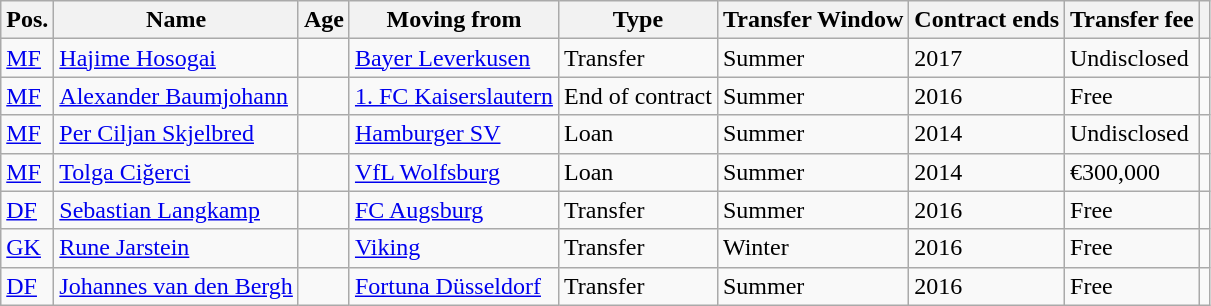<table class="wikitable">
<tr>
<th>Pos.</th>
<th>Name</th>
<th>Age</th>
<th>Moving from</th>
<th>Type</th>
<th>Transfer Window</th>
<th>Contract ends</th>
<th>Transfer fee</th>
<th></th>
</tr>
<tr>
<td><a href='#'>MF</a></td>
<td> <a href='#'>Hajime Hosogai</a></td>
<td></td>
<td><a href='#'>Bayer Leverkusen</a></td>
<td>Transfer</td>
<td>Summer</td>
<td>2017</td>
<td>Undisclosed</td>
<td></td>
</tr>
<tr>
<td><a href='#'>MF</a></td>
<td> <a href='#'>Alexander Baumjohann</a></td>
<td></td>
<td><a href='#'>1. FC Kaiserslautern</a></td>
<td>End of contract</td>
<td>Summer</td>
<td>2016</td>
<td>Free</td>
<td></td>
</tr>
<tr>
<td><a href='#'>MF</a></td>
<td> <a href='#'>Per Ciljan Skjelbred</a></td>
<td></td>
<td><a href='#'>Hamburger SV</a></td>
<td>Loan</td>
<td>Summer</td>
<td>2014</td>
<td>Undisclosed</td>
<td></td>
</tr>
<tr>
<td><a href='#'>MF</a></td>
<td> <a href='#'>Tolga Ciğerci</a></td>
<td></td>
<td><a href='#'>VfL Wolfsburg</a></td>
<td>Loan</td>
<td>Summer</td>
<td>2014</td>
<td>€300,000</td>
<td></td>
</tr>
<tr>
<td><a href='#'>DF</a></td>
<td> <a href='#'>Sebastian Langkamp</a></td>
<td></td>
<td><a href='#'>FC Augsburg</a></td>
<td>Transfer</td>
<td>Summer</td>
<td>2016</td>
<td>Free</td>
<td></td>
</tr>
<tr>
<td><a href='#'>GK</a></td>
<td> <a href='#'>Rune Jarstein</a></td>
<td></td>
<td><a href='#'>Viking</a></td>
<td>Transfer</td>
<td>Winter</td>
<td>2016</td>
<td>Free</td>
<td></td>
</tr>
<tr>
<td><a href='#'>DF</a></td>
<td> <a href='#'>Johannes van den Bergh</a></td>
<td></td>
<td><a href='#'>Fortuna Düsseldorf</a></td>
<td>Transfer</td>
<td>Summer</td>
<td>2016</td>
<td>Free</td>
<td></td>
</tr>
</table>
